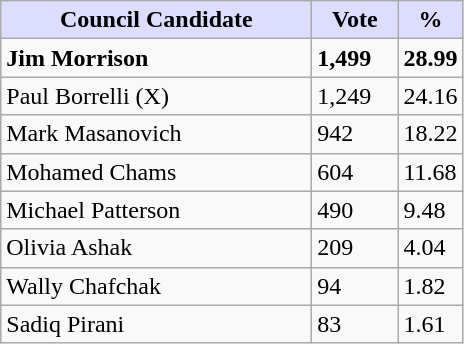<table class="wikitable sortable">
<tr>
<th style="background:#ddf; width:200px;">Council Candidate</th>
<th style="background:#ddf; width:50px;">Vote</th>
<th style="background:#ddf; width:30px;">%</th>
</tr>
<tr>
<td><strong>Jim Morrison</strong></td>
<td><strong>1,499</strong></td>
<td><strong>28.99</strong></td>
</tr>
<tr>
<td>Paul Borrelli (X)</td>
<td>1,249</td>
<td>24.16</td>
</tr>
<tr>
<td>Mark Masanovich</td>
<td>942</td>
<td>18.22</td>
</tr>
<tr>
<td>Mohamed Chams</td>
<td>604</td>
<td>11.68</td>
</tr>
<tr>
<td>Michael Patterson</td>
<td>490</td>
<td>9.48</td>
</tr>
<tr>
<td>Olivia Ashak</td>
<td>209</td>
<td>4.04</td>
</tr>
<tr>
<td>Wally Chafchak</td>
<td>94</td>
<td>1.82</td>
</tr>
<tr>
<td>Sadiq Pirani</td>
<td>83</td>
<td>1.61</td>
</tr>
</table>
